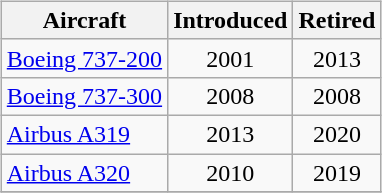<table>
<tr>
<td STYLE="vertical-align: top"><br><table class="wikitable" style="margin:auto;text-align:center;">
<tr>
<th>Aircraft</th>
<th>Introduced</th>
<th>Retired</th>
</tr>
<tr>
<td style="text-align:left;"><a href='#'>Boeing 737-200</a></td>
<td>2001</td>
<td>2013</td>
</tr>
<tr>
<td style="text-align:left;"><a href='#'>Boeing 737-300</a></td>
<td>2008</td>
<td>2008</td>
</tr>
<tr>
<td style="text-align:left;"><a href='#'>Airbus A319</a></td>
<td>2013</td>
<td>2020</td>
</tr>
<tr>
<td style="text-align:left;"><a href='#'>Airbus A320</a></td>
<td>2010</td>
<td>2019</td>
</tr>
<tr>
</tr>
</table>
</td>
</tr>
</table>
